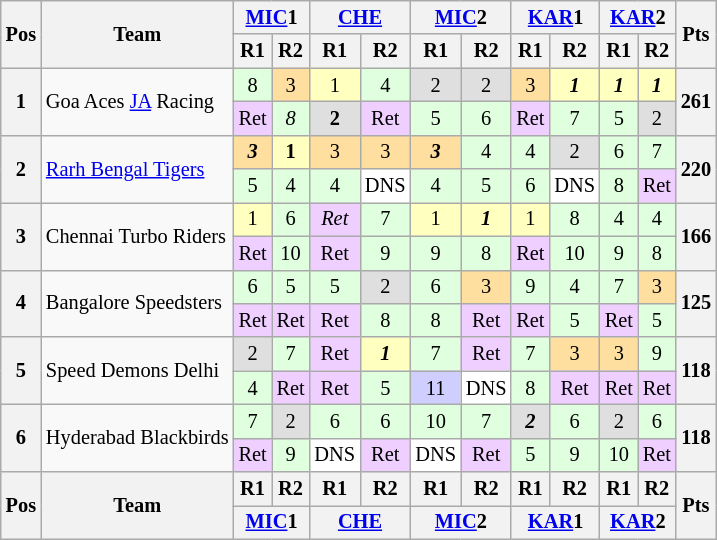<table class="wikitable" style="font-size:85%; text-align:center">
<tr>
<th rowspan=2>Pos</th>
<th rowspan=2>Team</th>
<th colspan=2><a href='#'>MIC</a>1</th>
<th colspan=2><a href='#'>CHE</a></th>
<th colspan=2><a href='#'>MIC</a>2</th>
<th colspan=2><a href='#'>KAR</a>1</th>
<th colspan=2><a href='#'>KAR</a>2</th>
<th rowspan=2>Pts</th>
</tr>
<tr>
<th>R1</th>
<th>R2</th>
<th>R1</th>
<th>R2</th>
<th>R1</th>
<th>R2</th>
<th>R1</th>
<th>R2</th>
<th>R1</th>
<th>R2</th>
</tr>
<tr>
<th rowspan=2>1</th>
<td rowspan=2 align=left>Goa Aces <a href='#'>JA</a> Racing</td>
<td style="background:#dfffdf;">8</td>
<td style="background:#ffdf9f;">3</td>
<td style="background:#ffffbf;">1</td>
<td style="background:#dfffdf;">4</td>
<td style="background:#dfdfdf;">2</td>
<td style="background:#dfdfdf;">2</td>
<td style="background:#ffdf9f;">3</td>
<td style="background:#ffffbf;"><strong><em>1</em></strong></td>
<td style="background:#ffffbf;"><strong><em>1</em></strong></td>
<td style="background:#ffffbf;"><strong><em>1</em></strong></td>
<th rowspan=2>261</th>
</tr>
<tr>
<td style="background:#efcfff;">Ret</td>
<td style="background:#dfffdf;"><em>8</em></td>
<td style="background:#dfdfdf;"><strong>2</strong></td>
<td style="background:#efcfff;">Ret</td>
<td style="background:#dfffdf;">5</td>
<td style="background:#dfffdf;">6</td>
<td style="background:#efcfff;">Ret</td>
<td style="background:#dfffdf;">7</td>
<td style="background:#dfffdf;">5</td>
<td style="background:#dfdfdf;">2</td>
</tr>
<tr>
<th rowspan=2>2</th>
<td rowspan=2 align=left><a href='#'>Rarh Bengal Tigers</a></td>
<td style="background:#ffdf9f;"><strong><em>3</em></strong></td>
<td style="background:#ffffbf;"><strong>1</strong></td>
<td style="background:#ffdf9f;">3</td>
<td style="background:#ffdf9f;">3</td>
<td style="background:#ffdf9f;"><strong><em>3</em></strong></td>
<td style="background:#dfffdf;">4</td>
<td style="background:#dfffdf;">4</td>
<td style="background:#dfdfdf;">2</td>
<td style="background:#dfffdf;">6</td>
<td style="background:#dfffdf;">7</td>
<th rowspan=2>220</th>
</tr>
<tr>
<td style="background:#dfffdf;">5</td>
<td style="background:#dfffdf;">4</td>
<td style="background:#dfffdf;">4</td>
<td style="background:#ffffff;">DNS</td>
<td style="background:#dfffdf;">4</td>
<td style="background:#dfffdf;">5</td>
<td style="background:#dfffdf;">6</td>
<td style="background:#ffffff;">DNS</td>
<td style="background:#dfffdf;">8</td>
<td style="background:#efcfff;">Ret</td>
</tr>
<tr>
<th rowspan=2>3</th>
<td rowspan=2 align=left>Chennai Turbo Riders</td>
<td style="background:#ffffbf;">1</td>
<td style="background:#dfffdf;">6</td>
<td style="background:#efcfff;"><em>Ret</em></td>
<td style="background:#dfffdf;">7</td>
<td style="background:#ffffbf;">1</td>
<td style="background:#ffffbf;"><strong><em>1</em></strong></td>
<td style="background:#ffffbf;">1</td>
<td style="background:#dfffdf;">8</td>
<td style="background:#dfffdf;">4</td>
<td style="background:#dfffdf;">4</td>
<th rowspan=2>166</th>
</tr>
<tr>
<td style="background:#efcfff;">Ret</td>
<td style="background:#dfffdf;">10</td>
<td style="background:#efcfff;">Ret</td>
<td style="background:#dfffdf;">9</td>
<td style="background:#dfffdf;">9</td>
<td style="background:#dfffdf;">8</td>
<td style="background:#efcfff;">Ret</td>
<td style="background:#dfffdf;">10</td>
<td style="background:#dfffdf;">9</td>
<td style="background:#dfffdf;">8</td>
</tr>
<tr>
<th rowspan=2>4</th>
<td rowspan=2 align=left>Bangalore Speedsters</td>
<td style="background:#dfffdf;">6</td>
<td style="background:#dfffdf;">5</td>
<td style="background:#dfffdf;">5</td>
<td style="background:#dfdfdf;">2</td>
<td style="background:#dfffdf;">6</td>
<td style="background:#ffdf9f;">3</td>
<td style="background:#dfffdf;">9</td>
<td style="background:#dfffdf;">4</td>
<td style="background:#dfffdf;">7</td>
<td style="background:#ffdf9f;">3</td>
<th rowspan=2>125</th>
</tr>
<tr>
<td style="background:#efcfff;">Ret</td>
<td style="background:#efcfff;">Ret</td>
<td style="background:#efcfff;">Ret</td>
<td style="background:#dfffdf;">8</td>
<td style="background:#dfffdf;">8</td>
<td style="background:#efcfff;">Ret</td>
<td style="background:#efcfff;">Ret</td>
<td style="background:#dfffdf;">5</td>
<td style="background:#efcfff;">Ret</td>
<td style="background:#dfffdf;">5</td>
</tr>
<tr>
<th rowspan=2>5</th>
<td rowspan=2 align=left>Speed Demons Delhi</td>
<td style="background:#dfdfdf;">2</td>
<td style="background:#dfffdf;">7</td>
<td style="background:#efcfff;">Ret</td>
<td style="background:#ffffbf;"><strong><em>1</em></strong></td>
<td style="background:#dfffdf;">7</td>
<td style="background:#efcfff;">Ret</td>
<td style="background:#dfffdf;">7</td>
<td style="background:#ffdf9f;">3</td>
<td style="background:#ffdf9f;">3</td>
<td style="background:#dfffdf;">9</td>
<th rowspan=2>118</th>
</tr>
<tr>
<td style="background:#dfffdf;">4</td>
<td style="background:#efcfff;">Ret</td>
<td style="background:#efcfff;">Ret</td>
<td style="background:#dfffdf;">5</td>
<td style="background:#cfcfff;">11</td>
<td style="background:#ffffff;">DNS</td>
<td style="background:#dfffdf;">8</td>
<td style="background:#efcfff;">Ret</td>
<td style="background:#efcfff;">Ret</td>
<td style="background:#efcfff;">Ret</td>
</tr>
<tr>
<th rowspan=2>6</th>
<td rowspan=2 align=left>Hyderabad Blackbirds</td>
<td style="background:#dfffdf;">7</td>
<td style="background:#dfdfdf;">2</td>
<td style="background:#dfffdf;">6</td>
<td style="background:#dfffdf;">6</td>
<td style="background:#dfffdf;">10</td>
<td style="background:#dfffdf;">7</td>
<td style="background:#dfdfdf;"><strong><em>2</em></strong></td>
<td style="background:#dfffdf;">6</td>
<td style="background:#dfdfdf;">2</td>
<td style="background:#dfffdf;">6</td>
<th rowspan=2>118</th>
</tr>
<tr>
<td style="background:#efcfff;">Ret</td>
<td style="background:#dfffdf;">9</td>
<td style="background:#ffffff;">DNS</td>
<td style="background:#efcfff;">Ret</td>
<td style="background:#ffffff;">DNS</td>
<td style="background:#efcfff;">Ret</td>
<td style="background:#dfffdf;">5</td>
<td style="background:#dfffdf;">9</td>
<td style="background:#dfffdf;">10</td>
<td style="background:#efcfff;">Ret</td>
</tr>
<tr>
<th rowspan=2>Pos</th>
<th rowspan=2>Team</th>
<th>R1</th>
<th>R2</th>
<th>R1</th>
<th>R2</th>
<th>R1</th>
<th>R2</th>
<th>R1</th>
<th>R2</th>
<th>R1</th>
<th>R2</th>
<th rowspan=2>Pts</th>
</tr>
<tr>
<th colspan=2><a href='#'>MIC</a>1</th>
<th colspan=2><a href='#'>CHE</a></th>
<th colspan=2><a href='#'>MIC</a>2</th>
<th colspan=2><a href='#'>KAR</a>1</th>
<th colspan=2><a href='#'>KAR</a>2</th>
</tr>
</table>
